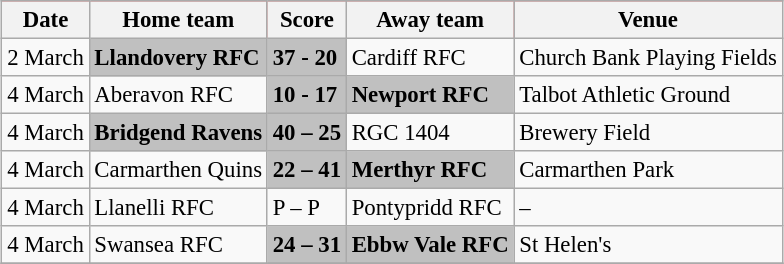<table class="wikitable" style="margin:0.5em auto; font-size:95%">
<tr bgcolor="#E00000">
<th>Date</th>
<th>Home team</th>
<th>Score</th>
<th>Away team</th>
<th>Venue</th>
</tr>
<tr>
<td>2 March</td>
<td bgcolor="silver"><strong>Llandovery RFC</strong></td>
<td bgcolor="silver"><strong>37 - 20</strong></td>
<td>Cardiff RFC</td>
<td>Church Bank Playing Fields</td>
</tr>
<tr>
<td>4 March</td>
<td>Aberavon RFC</td>
<td bgcolor="silver"><strong>10 - 17</strong></td>
<td bgcolor="silver"><strong>Newport RFC</strong></td>
<td>Talbot Athletic Ground</td>
</tr>
<tr>
<td>4 March</td>
<td bgcolor="silver"><strong>Bridgend Ravens</strong></td>
<td bgcolor="silver"><strong>40 – 25</strong></td>
<td>RGC 1404</td>
<td>Brewery Field</td>
</tr>
<tr>
<td>4 March</td>
<td>Carmarthen Quins</td>
<td bgcolor="silver"><strong>22 – 41</strong></td>
<td bgcolor="silver"><strong>Merthyr RFC</strong></td>
<td>Carmarthen Park</td>
</tr>
<tr>
<td>4 March</td>
<td>Llanelli RFC</td>
<td>P – P</td>
<td>Pontypridd RFC</td>
<td>–</td>
</tr>
<tr>
<td>4 March</td>
<td>Swansea RFC</td>
<td bgcolor="silver"><strong>24 – 31</strong></td>
<td bgcolor="silver"><strong>Ebbw Vale RFC</strong></td>
<td>St Helen's</td>
</tr>
<tr>
</tr>
</table>
